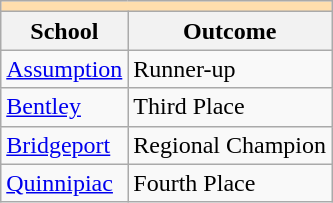<table class="wikitable" style="float:left; margin-right:1em;">
<tr>
<th colspan="3" style="background:#ffdead;"></th>
</tr>
<tr>
<th>School</th>
<th>Outcome</th>
</tr>
<tr>
<td><a href='#'>Assumption</a></td>
<td>Runner-up</td>
</tr>
<tr>
<td><a href='#'>Bentley</a></td>
<td>Third Place</td>
</tr>
<tr>
<td><a href='#'>Bridgeport</a></td>
<td>Regional Champion</td>
</tr>
<tr>
<td><a href='#'>Quinnipiac</a></td>
<td>Fourth Place</td>
</tr>
</table>
